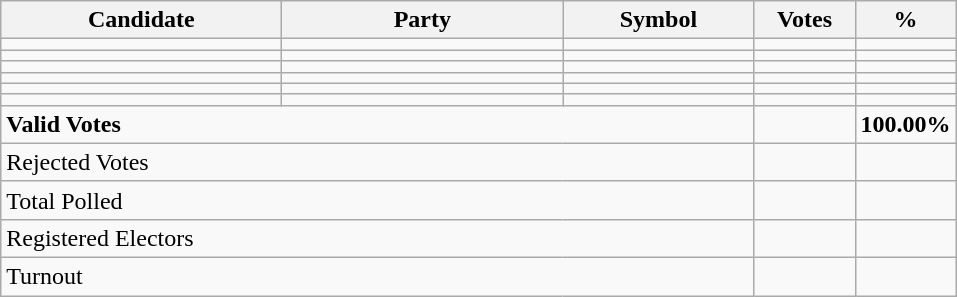<table class="wikitable" border="1" style="text-align:right;">
<tr>
<th align=left width="180">Candidate</th>
<th align=left width="180">Party</th>
<th align=left width="120">Symbol</th>
<th align=left width="60">Votes</th>
<th align=left width="60">%</th>
</tr>
<tr>
<td align=left></td>
<td align=left></td>
<td></td>
<td></td>
<td></td>
</tr>
<tr>
<td align=left></td>
<td align=left></td>
<td></td>
<td></td>
<td></td>
</tr>
<tr>
<td align=left></td>
<td align=left></td>
<td></td>
<td></td>
<td></td>
</tr>
<tr>
<td align=left></td>
<td align=left></td>
<td></td>
<td></td>
<td></td>
</tr>
<tr>
<td align=left></td>
<td align=left></td>
<td></td>
<td></td>
<td></td>
</tr>
<tr>
<td align=left></td>
<td align=left></td>
<td></td>
<td></td>
<td></td>
</tr>
<tr>
<td align=left colspan=3><strong>Valid Votes</strong></td>
<td><strong> </strong></td>
<td><strong>100.00%</strong></td>
</tr>
<tr>
<td align=left colspan=3>Rejected Votes</td>
<td></td>
<td></td>
</tr>
<tr>
<td align=left colspan=3>Total Polled</td>
<td></td>
<td></td>
</tr>
<tr>
<td align=left colspan=3>Registered Electors</td>
<td></td>
<td></td>
</tr>
<tr>
<td align=left colspan=3>Turnout</td>
<td></td>
</tr>
</table>
